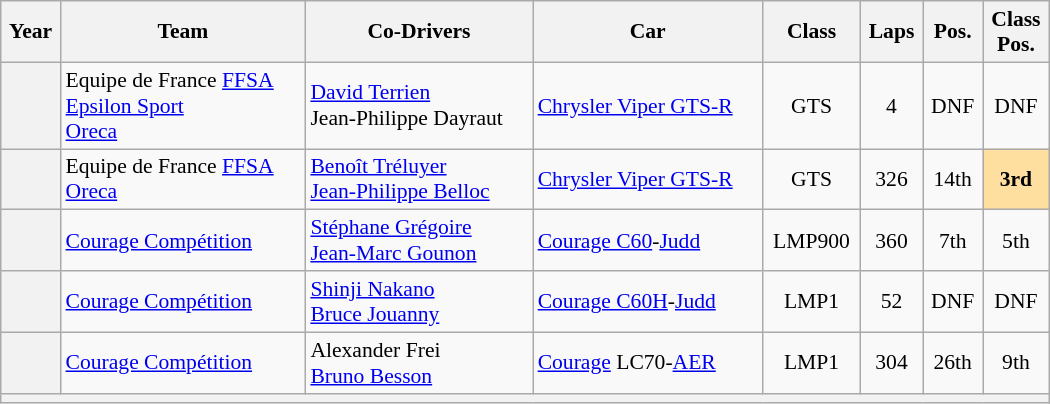<table class="wikitable" style="text-align:center; font-size:90%; width:700px">
<tr>
<th>Year</th>
<th>Team</th>
<th>Co-Drivers</th>
<th>Car</th>
<th>Class</th>
<th>Laps</th>
<th>Pos.</th>
<th>Class<br>Pos.</th>
</tr>
<tr>
<th></th>
<td align="left"> Equipe de France <a href='#'>FFSA</a><br> <a href='#'>Epsilon Sport</a><br> <a href='#'>Oreca</a></td>
<td align="left"> <a href='#'>David Terrien</a><br> Jean-Philippe Dayraut</td>
<td align="left"><a href='#'>Chrysler Viper GTS-R</a></td>
<td>GTS</td>
<td>4</td>
<td>DNF</td>
<td>DNF</td>
</tr>
<tr>
<th></th>
<td align="left"> Equipe de France <a href='#'>FFSA</a><br> <a href='#'>Oreca</a></td>
<td align="left"> <a href='#'>Benoît Tréluyer</a><br> <a href='#'>Jean-Philippe Belloc</a></td>
<td align="left"><a href='#'>Chrysler Viper GTS-R</a></td>
<td>GTS</td>
<td>326</td>
<td>14th</td>
<td style="background:#FFDF9F;"><strong>3rd</strong></td>
</tr>
<tr>
<th></th>
<td align="left"> <a href='#'>Courage Compétition</a></td>
<td align="left"> <a href='#'>Stéphane Grégoire</a><br> <a href='#'>Jean-Marc Gounon</a></td>
<td align="left"><a href='#'>Courage C60</a>-<a href='#'>Judd</a></td>
<td>LMP900</td>
<td>360</td>
<td>7th</td>
<td>5th</td>
</tr>
<tr>
<th></th>
<td align="left"> <a href='#'>Courage Compétition</a></td>
<td align="left"> <a href='#'>Shinji Nakano</a><br> <a href='#'>Bruce Jouanny</a></td>
<td align="left"><a href='#'>Courage C60H</a>-<a href='#'>Judd</a></td>
<td>LMP1</td>
<td>52</td>
<td>DNF</td>
<td>DNF</td>
</tr>
<tr>
<th></th>
<td align="left"> <a href='#'>Courage Compétition</a></td>
<td align="left"> Alexander Frei<br> <a href='#'>Bruno Besson</a></td>
<td align="left"><a href='#'>Courage</a> LC70-<a href='#'>AER</a></td>
<td>LMP1</td>
<td>304</td>
<td>26th</td>
<td>9th</td>
</tr>
<tr>
<th colspan="8"></th>
</tr>
</table>
